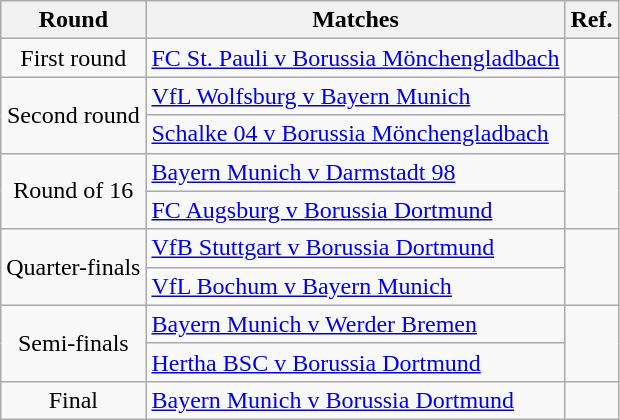<table class="wikitable">
<tr>
<th>Round</th>
<th>Matches</th>
<th>Ref.</th>
</tr>
<tr>
<td style="text-align: center;">First round</td>
<td><a href='#'>FC St. Pauli v Borussia Mönchengladbach</a></td>
<td style="text-align: center;"></td>
</tr>
<tr>
<td rowspan="2" style="text-align: center;">Second round</td>
<td><a href='#'>VfL Wolfsburg v Bayern Munich</a></td>
<td rowspan="2" style="text-align: center;"></td>
</tr>
<tr>
<td><a href='#'>Schalke 04 v Borussia Mönchengladbach</a></td>
</tr>
<tr>
<td rowspan="2" style="text-align: center;">Round of 16</td>
<td><a href='#'>Bayern Munich v Darmstadt 98</a></td>
<td rowspan="2" style="text-align: center;"></td>
</tr>
<tr>
<td><a href='#'>FC Augsburg v Borussia Dortmund</a></td>
</tr>
<tr>
<td rowspan="2" style="text-align: center;">Quarter-finals</td>
<td><a href='#'>VfB Stuttgart v Borussia Dortmund</a></td>
<td rowspan="2" style="text-align: center;"></td>
</tr>
<tr>
<td><a href='#'>VfL Bochum v Bayern Munich</a></td>
</tr>
<tr>
<td rowspan="2" style="text-align: center;">Semi-finals</td>
<td><a href='#'>Bayern Munich v Werder Bremen</a></td>
<td rowspan="2" style="text-align: center;"></td>
</tr>
<tr>
<td><a href='#'>Hertha BSC v Borussia Dortmund</a></td>
</tr>
<tr>
<td style="text-align: center;">Final</td>
<td><a href='#'>Bayern Munich v Borussia Dortmund</a></td>
<td style="text-align: center;"></td>
</tr>
</table>
